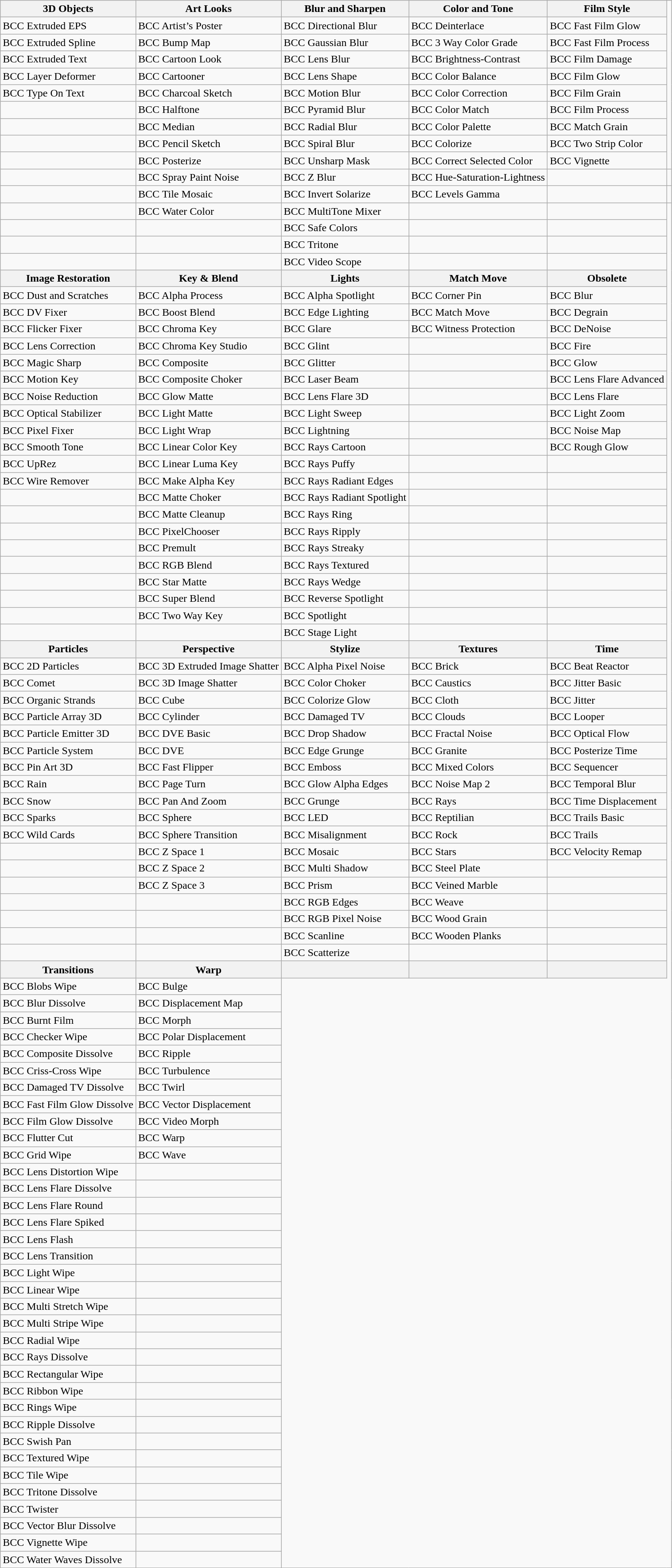<table class="wikitable">
<tr>
<th>3D Objects</th>
<th>Art Looks</th>
<th>Blur and Sharpen</th>
<th>Color and Tone</th>
<th>Film Style</th>
</tr>
<tr>
<td>BCC Extruded EPS</td>
<td>BCC Artist’s Poster</td>
<td>BCC Directional Blur</td>
<td>BCC Deinterlace</td>
<td>BCC Fast Film Glow</td>
</tr>
<tr>
<td>BCC Extruded Spline</td>
<td>BCC Bump Map</td>
<td>BCC Gaussian Blur</td>
<td>BCC 3 Way Color Grade</td>
<td>BCC Fast Film Process</td>
</tr>
<tr>
<td>BCC Extruded Text</td>
<td>BCC Cartoon Look</td>
<td>BCC Lens Blur</td>
<td>BCC Brightness-Contrast</td>
<td>BCC Film Damage</td>
</tr>
<tr>
<td>BCC Layer Deformer</td>
<td>BCC Cartooner</td>
<td>BCC Lens Shape</td>
<td>BCC Color Balance</td>
<td>BCC Film Glow</td>
</tr>
<tr>
<td>BCC Type On Text</td>
<td>BCC Charcoal Sketch</td>
<td>BCC Motion Blur</td>
<td>BCC Color Correction</td>
<td>BCC Film Grain</td>
</tr>
<tr>
<td></td>
<td>BCC Halftone</td>
<td>BCC Pyramid Blur</td>
<td>BCC Color Match</td>
<td>BCC Film Process</td>
</tr>
<tr>
<td></td>
<td>BCC Median</td>
<td>BCC Radial Blur</td>
<td>BCC Color Palette</td>
<td>BCC Match Grain</td>
</tr>
<tr>
<td></td>
<td>BCC Pencil Sketch</td>
<td>BCC Spiral Blur</td>
<td>BCC Colorize</td>
<td>BCC Two Strip Color</td>
</tr>
<tr>
<td></td>
<td>BCC Posterize</td>
<td>BCC Unsharp Mask</td>
<td>BCC Correct Selected Color</td>
<td>BCC Vignette</td>
</tr>
<tr>
<td></td>
<td>BCC Spray Paint Noise</td>
<td>BCC Z Blur</td>
<td>BCC Hue-Saturation-Lightness</td>
<td></td>
<td></td>
</tr>
<tr>
<td></td>
<td>BCC Tile Mosaic</td>
<td>BCC Invert Solarize</td>
<td>BCC Levels Gamma</td>
<td></td>
<td></td>
</tr>
<tr>
<td></td>
<td>BCC Water Color</td>
<td>BCC MultiTone Mixer</td>
<td></td>
<td></td>
</tr>
<tr>
<td></td>
<td></td>
<td>BCC Safe Colors</td>
<td></td>
<td></td>
</tr>
<tr>
<td></td>
<td></td>
<td>BCC Tritone</td>
<td></td>
<td></td>
</tr>
<tr>
<td></td>
<td></td>
<td>BCC Video Scope</td>
<td></td>
<td></td>
</tr>
<tr>
<th>Image Restoration</th>
<th>Key & Blend</th>
<th>Lights</th>
<th>Match Move</th>
<th>Obsolete</th>
</tr>
<tr>
<td>BCC Dust and Scratches</td>
<td>BCC Alpha Process</td>
<td>BCC Alpha Spotlight</td>
<td>BCC Corner Pin</td>
<td>BCC Blur</td>
</tr>
<tr>
<td>BCC DV Fixer</td>
<td>BCC Boost Blend</td>
<td>BCC Edge Lighting</td>
<td>BCC Match Move</td>
<td>BCC Degrain</td>
</tr>
<tr>
<td>BCC Flicker Fixer</td>
<td>BCC Chroma Key</td>
<td>BCC Glare</td>
<td>BCC Witness Protection</td>
<td>BCC DeNoise</td>
</tr>
<tr>
<td>BCC Lens Correction</td>
<td>BCC Chroma Key Studio</td>
<td>BCC Glint</td>
<td></td>
<td>BCC Fire</td>
</tr>
<tr>
<td>BCC Magic Sharp</td>
<td>BCC Composite</td>
<td>BCC Glitter</td>
<td></td>
<td>BCC Glow</td>
</tr>
<tr>
<td>BCC Motion Key</td>
<td>BCC Composite Choker</td>
<td>BCC Laser Beam</td>
<td></td>
<td>BCC Lens Flare Advanced</td>
</tr>
<tr>
<td>BCC Noise Reduction</td>
<td>BCC Glow Matte</td>
<td>BCC Lens Flare 3D</td>
<td></td>
<td>BCC Lens Flare</td>
</tr>
<tr>
<td>BCC Optical Stabilizer</td>
<td>BCC Light Matte</td>
<td>BCC Light Sweep</td>
<td></td>
<td>BCC Light Zoom</td>
</tr>
<tr>
<td>BCC Pixel Fixer</td>
<td>BCC Light Wrap</td>
<td>BCC Lightning</td>
<td></td>
<td>BCC Noise Map</td>
</tr>
<tr>
<td>BCC Smooth Tone</td>
<td>BCC Linear Color Key</td>
<td>BCC Rays Cartoon</td>
<td></td>
<td>BCC Rough Glow</td>
</tr>
<tr>
<td>BCC UpRez</td>
<td>BCC Linear Luma Key</td>
<td>BCC Rays Puffy</td>
<td></td>
<td></td>
</tr>
<tr>
<td>BCC Wire Remover</td>
<td>BCC Make Alpha Key</td>
<td>BCC Rays Radiant Edges</td>
<td></td>
<td></td>
</tr>
<tr>
<td></td>
<td>BCC Matte Choker</td>
<td>BCC Rays Radiant Spotlight</td>
<td></td>
<td></td>
</tr>
<tr>
<td></td>
<td>BCC Matte Cleanup</td>
<td>BCC Rays Ring</td>
<td></td>
<td></td>
</tr>
<tr>
<td></td>
<td>BCC PixelChooser</td>
<td>BCC Rays Ripply</td>
<td></td>
<td></td>
</tr>
<tr>
<td></td>
<td>BCC Premult</td>
<td>BCC Rays Streaky</td>
<td></td>
<td></td>
</tr>
<tr>
<td></td>
<td>BCC RGB Blend</td>
<td>BCC Rays Textured</td>
<td></td>
<td></td>
</tr>
<tr>
<td></td>
<td>BCC Star Matte</td>
<td>BCC Rays Wedge</td>
<td></td>
<td></td>
</tr>
<tr>
<td></td>
<td>BCC Super Blend</td>
<td>BCC Reverse Spotlight</td>
<td></td>
<td></td>
</tr>
<tr>
<td></td>
<td>BCC Two Way Key</td>
<td>BCC Spotlight</td>
<td></td>
<td></td>
</tr>
<tr>
<td></td>
<td></td>
<td>BCC Stage Light</td>
<td></td>
<td></td>
</tr>
<tr>
<th>Particles</th>
<th>Perspective</th>
<th>Stylize</th>
<th>Textures</th>
<th>Time</th>
</tr>
<tr>
<td>BCC 2D Particles</td>
<td>BCC 3D Extruded Image Shatter</td>
<td>BCC Alpha Pixel Noise</td>
<td>BCC Brick</td>
<td>BCC Beat Reactor</td>
</tr>
<tr>
<td>BCC Comet</td>
<td>BCC 3D Image Shatter</td>
<td>BCC Color Choker</td>
<td>BCC Caustics</td>
<td>BCC Jitter Basic</td>
</tr>
<tr>
<td>BCC Organic Strands</td>
<td>BCC Cube</td>
<td>BCC Colorize Glow</td>
<td>BCC Cloth</td>
<td>BCC Jitter</td>
</tr>
<tr>
<td>BCC Particle Array 3D</td>
<td>BCC Cylinder</td>
<td>BCC Damaged TV</td>
<td>BCC Clouds</td>
<td>BCC Looper</td>
</tr>
<tr>
<td>BCC Particle Emitter 3D</td>
<td>BCC DVE Basic</td>
<td>BCC Drop Shadow</td>
<td>BCC Fractal Noise</td>
<td>BCC Optical Flow</td>
</tr>
<tr>
<td>BCC Particle System</td>
<td>BCC DVE</td>
<td>BCC Edge Grunge</td>
<td>BCC Granite</td>
<td>BCC Posterize Time</td>
</tr>
<tr>
<td>BCC Pin Art 3D</td>
<td>BCC Fast Flipper</td>
<td>BCC Emboss</td>
<td>BCC Mixed Colors</td>
<td>BCC Sequencer</td>
</tr>
<tr>
<td>BCC Rain</td>
<td>BCC Page Turn</td>
<td>BCC Glow Alpha Edges</td>
<td>BCC Noise Map 2</td>
<td>BCC Temporal Blur</td>
</tr>
<tr>
<td>BCC Snow</td>
<td>BCC Pan And Zoom</td>
<td>BCC Grunge</td>
<td>BCC Rays</td>
<td>BCC Time Displacement</td>
</tr>
<tr>
<td>BCC Sparks</td>
<td>BCC Sphere</td>
<td>BCC LED</td>
<td>BCC Reptilian</td>
<td>BCC Trails Basic</td>
</tr>
<tr>
<td>BCC Wild Cards</td>
<td>BCC Sphere Transition</td>
<td>BCC Misalignment</td>
<td>BCC Rock</td>
<td>BCC Trails</td>
</tr>
<tr>
<td></td>
<td>BCC Z Space 1</td>
<td>BCC Mosaic</td>
<td>BCC Stars</td>
<td>BCC Velocity Remap</td>
</tr>
<tr>
<td></td>
<td>BCC Z Space 2</td>
<td>BCC Multi Shadow</td>
<td>BCC Steel Plate</td>
<td></td>
</tr>
<tr>
<td></td>
<td>BCC Z Space 3</td>
<td>BCC Prism</td>
<td>BCC Veined Marble</td>
<td></td>
</tr>
<tr>
<td></td>
<td></td>
<td>BCC RGB Edges</td>
<td>BCC Weave</td>
<td></td>
</tr>
<tr>
<td></td>
<td></td>
<td>BCC RGB Pixel Noise</td>
<td>BCC Wood Grain</td>
<td></td>
</tr>
<tr>
<td></td>
<td></td>
<td>BCC Scanline</td>
<td>BCC Wooden Planks</td>
<td></td>
</tr>
<tr>
<td></td>
<td></td>
<td>BCC Scatterize</td>
<td></td>
<td></td>
</tr>
<tr>
<th>Transitions</th>
<th>Warp</th>
<th></th>
<th></th>
<th></th>
</tr>
<tr>
<td>BCC Blobs Wipe</td>
<td>BCC Bulge</td>
</tr>
<tr>
<td>BCC Blur Dissolve</td>
<td>BCC Displacement Map</td>
</tr>
<tr>
<td>BCC Burnt Film</td>
<td>BCC Morph</td>
</tr>
<tr>
<td>BCC Checker Wipe</td>
<td>BCC Polar Displacement</td>
</tr>
<tr>
<td>BCC Composite Dissolve</td>
<td>BCC Ripple</td>
</tr>
<tr>
<td>BCC Criss-Cross Wipe</td>
<td>BCC Turbulence</td>
</tr>
<tr>
<td>BCC Damaged TV Dissolve</td>
<td>BCC Twirl</td>
</tr>
<tr>
<td>BCC Fast Film Glow Dissolve</td>
<td>BCC Vector Displacement</td>
</tr>
<tr>
<td>BCC Film Glow Dissolve</td>
<td>BCC Video Morph</td>
</tr>
<tr>
<td>BCC Flutter Cut</td>
<td>BCC Warp</td>
</tr>
<tr>
<td>BCC Grid Wipe</td>
<td>BCC Wave</td>
</tr>
<tr>
<td>BCC Lens Distortion Wipe</td>
<td></td>
</tr>
<tr>
<td>BCC Lens Flare Dissolve</td>
<td></td>
</tr>
<tr>
<td>BCC Lens Flare Round</td>
<td></td>
</tr>
<tr>
<td>BCC Lens Flare Spiked</td>
<td></td>
</tr>
<tr>
<td>BCC Lens Flash</td>
<td></td>
</tr>
<tr>
<td>BCC Lens Transition</td>
<td></td>
</tr>
<tr>
<td>BCC Light Wipe</td>
<td></td>
</tr>
<tr>
<td>BCC Linear Wipe</td>
<td></td>
</tr>
<tr>
<td>BCC Multi Stretch Wipe</td>
<td></td>
</tr>
<tr>
<td>BCC Multi Stripe Wipe</td>
<td></td>
</tr>
<tr>
<td>BCC Radial Wipe</td>
<td></td>
</tr>
<tr>
<td>BCC Rays Dissolve</td>
<td></td>
</tr>
<tr>
<td>BCC Rectangular Wipe</td>
<td></td>
</tr>
<tr>
<td>BCC Ribbon Wipe</td>
<td></td>
</tr>
<tr>
<td>BCC Rings Wipe</td>
<td></td>
</tr>
<tr>
<td>BCC Ripple Dissolve</td>
<td></td>
</tr>
<tr>
<td>BCC Swish Pan</td>
<td></td>
</tr>
<tr>
<td>BCC Textured Wipe</td>
<td></td>
</tr>
<tr>
<td>BCC Tile Wipe</td>
<td></td>
</tr>
<tr>
<td>BCC Tritone Dissolve</td>
<td></td>
</tr>
<tr>
<td>BCC Twister</td>
<td></td>
</tr>
<tr>
<td>BCC Vector Blur Dissolve</td>
<td></td>
</tr>
<tr>
<td>BCC Vignette Wipe</td>
<td></td>
</tr>
<tr>
<td>BCC Water Waves Dissolve</td>
<td></td>
</tr>
</table>
